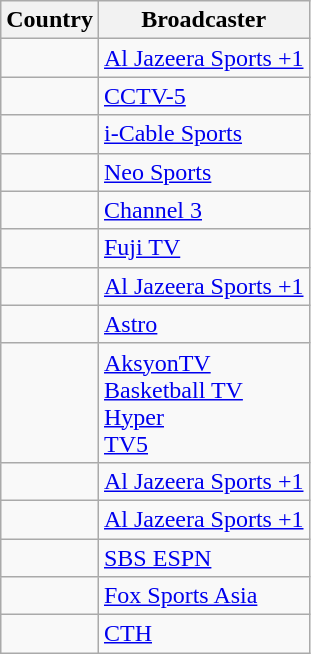<table class="wikitable">
<tr>
<th align=center>Country</th>
<th align=center>Broadcaster</th>
</tr>
<tr>
<td align=left></td>
<td><a href='#'>Al Jazeera Sports +1</a></td>
</tr>
<tr>
<td align=left></td>
<td><a href='#'>CCTV-5</a></td>
</tr>
<tr>
<td align=left></td>
<td><a href='#'>i-Cable Sports</a></td>
</tr>
<tr>
<td align=left></td>
<td><a href='#'>Neo Sports</a></td>
</tr>
<tr>
<td align=left></td>
<td><a href='#'>Channel 3</a></td>
</tr>
<tr>
<td align=left></td>
<td><a href='#'>Fuji TV</a></td>
</tr>
<tr>
<td align=left></td>
<td><a href='#'>Al Jazeera Sports +1</a></td>
</tr>
<tr>
<td align=left></td>
<td><a href='#'>Astro</a></td>
</tr>
<tr>
<td align=left></td>
<td><a href='#'>AksyonTV</a><br><a href='#'>Basketball TV</a><br><a href='#'>Hyper</a><br><a href='#'>TV5</a></td>
</tr>
<tr>
<td align=left></td>
<td><a href='#'>Al Jazeera Sports +1</a></td>
</tr>
<tr>
<td align=left></td>
<td><a href='#'>Al Jazeera Sports +1</a></td>
</tr>
<tr>
<td align=left></td>
<td><a href='#'>SBS ESPN</a></td>
</tr>
<tr>
<td align=left></td>
<td><a href='#'>Fox Sports Asia</a></td>
</tr>
<tr>
<td align=left></td>
<td><a href='#'>CTH</a></td>
</tr>
</table>
